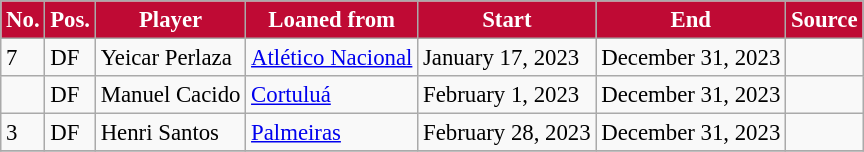<table class="wikitable sortable" style="text-align:center; font-size:95%; text-align:left;">
<tr>
<th style="background:#BF0A34; color:#FFFFFF">No.</th>
<th style="background:#BF0A34; color:#FFFFFF">Pos.</th>
<th style="background:#BF0A34; color:#FFFFFF">Player</th>
<th style="background:#BF0A34; color:#FFFFFF">Loaned from</th>
<th style="background:#BF0A34; color:#FFFFFF">Start</th>
<th style="background:#BF0A34; color:#FFFFFF">End</th>
<th style="background:#BF0A34; color:#FFFFFF">Source</th>
</tr>
<tr>
<td>7</td>
<td>DF</td>
<td align="left"> Yeicar Perlaza</td>
<td align="left"> <a href='#'>Atlético Nacional</a></td>
<td>January 17, 2023</td>
<td>December 31, 2023</td>
<td></td>
</tr>
<tr>
<td></td>
<td>DF</td>
<td align="left"> Manuel Cacido</td>
<td align="left"> <a href='#'>Cortuluá</a></td>
<td>February 1, 2023</td>
<td>December 31, 2023</td>
<td></td>
</tr>
<tr>
<td>3</td>
<td>DF</td>
<td align="left"> Henri Santos</td>
<td align="left"> <a href='#'>Palmeiras</a></td>
<td>February 28, 2023</td>
<td>December 31, 2023</td>
<td></td>
</tr>
<tr>
</tr>
</table>
